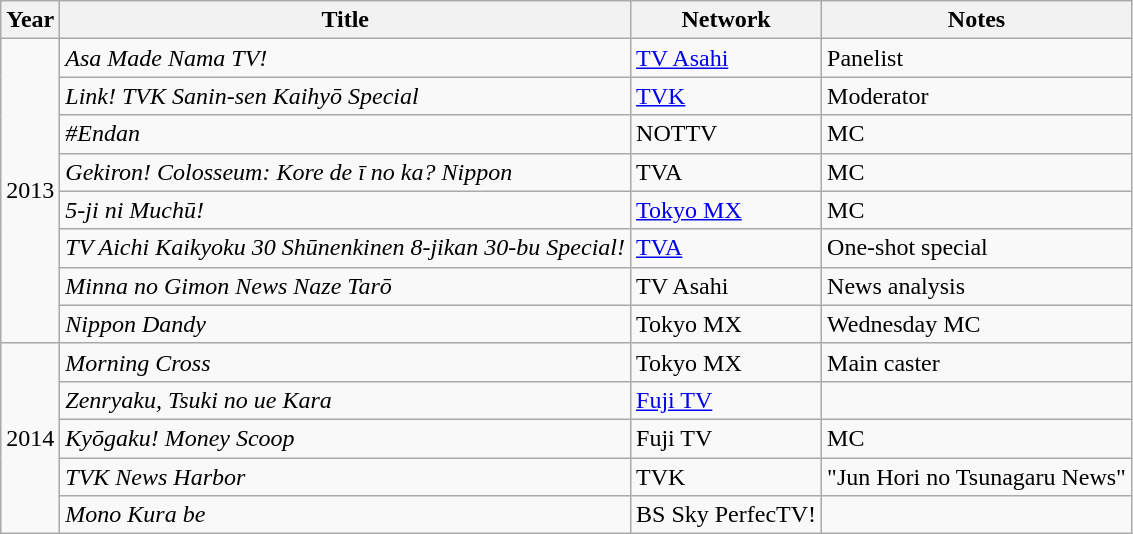<table class="wikitable">
<tr>
<th>Year</th>
<th>Title</th>
<th>Network</th>
<th>Notes</th>
</tr>
<tr>
<td rowspan="8">2013</td>
<td><em>Asa Made Nama TV!</em></td>
<td><a href='#'>TV Asahi</a></td>
<td>Panelist</td>
</tr>
<tr>
<td><em>Link! TVK Sanin-sen Kaihyō Special</em></td>
<td><a href='#'>TVK</a></td>
<td>Moderator</td>
</tr>
<tr>
<td><em>#Endan</em></td>
<td>NOTTV</td>
<td>MC</td>
</tr>
<tr>
<td><em>Gekiron! Colosseum: Kore de ī no ka? Nippon</em></td>
<td>TVA</td>
<td>MC</td>
</tr>
<tr>
<td><em>5-ji ni Muchū!</em></td>
<td><a href='#'>Tokyo MX</a></td>
<td>MC</td>
</tr>
<tr>
<td><em>TV Aichi Kaikyoku 30 Shūnenkinen 8-jikan 30-bu Special!</em></td>
<td><a href='#'>TVA</a></td>
<td>One-shot special</td>
</tr>
<tr>
<td><em>Minna no Gimon News Naze Tarō</em></td>
<td>TV Asahi</td>
<td>News analysis</td>
</tr>
<tr>
<td><em>Nippon Dandy</em></td>
<td>Tokyo MX</td>
<td>Wednesday MC</td>
</tr>
<tr>
<td rowspan="5">2014</td>
<td><em>Morning Cross</em></td>
<td>Tokyo MX</td>
<td>Main caster</td>
</tr>
<tr>
<td><em>Zenryaku, Tsuki no ue Kara</em></td>
<td><a href='#'>Fuji TV</a></td>
<td></td>
</tr>
<tr>
<td><em>Kyōgaku! Money Scoop</em></td>
<td>Fuji TV</td>
<td>MC</td>
</tr>
<tr>
<td><em>TVK News Harbor</em></td>
<td>TVK</td>
<td>"Jun Hori no Tsunagaru News"</td>
</tr>
<tr>
<td><em>Mono Kura be</em></td>
<td>BS Sky PerfecTV!</td>
<td></td>
</tr>
</table>
